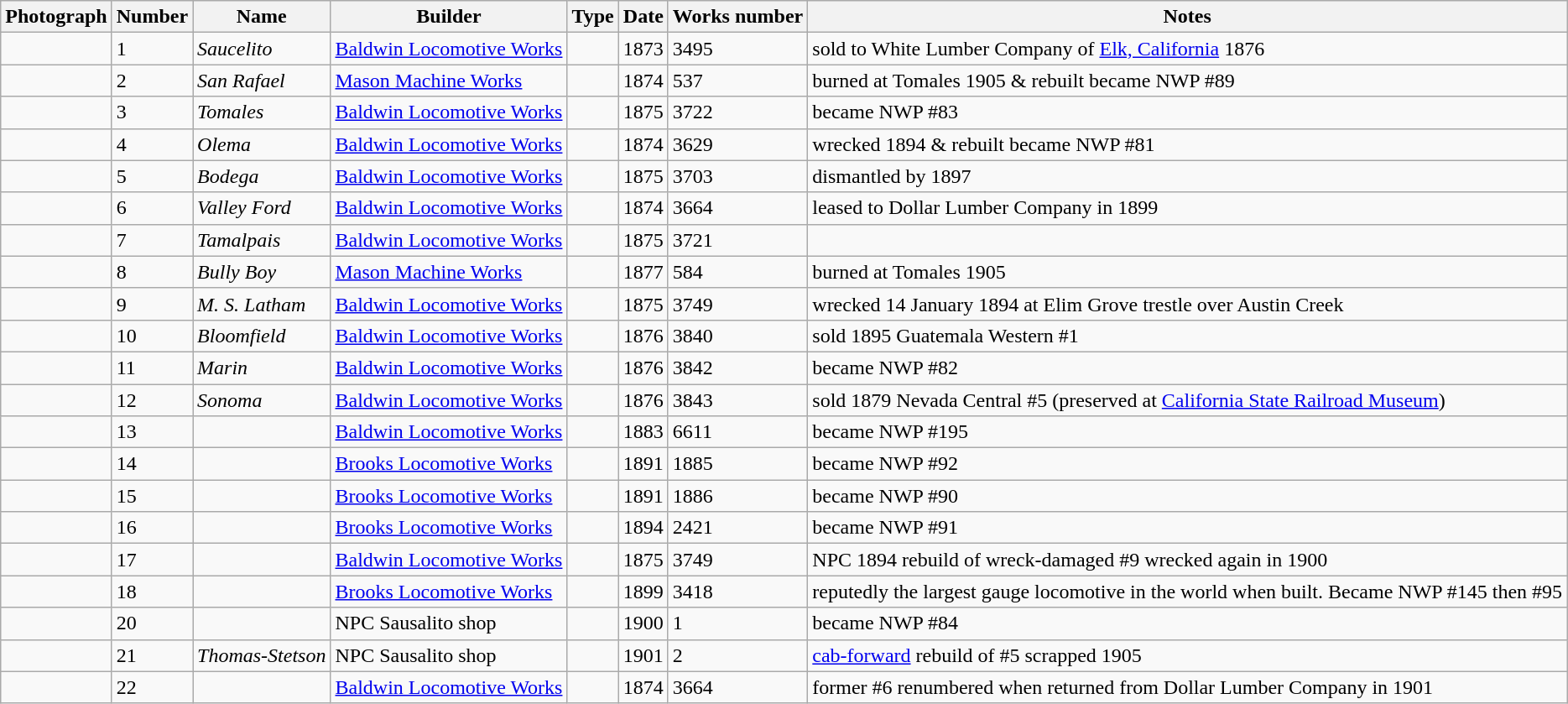<table class="wikitable">
<tr>
<th>Photograph</th>
<th>Number</th>
<th>Name</th>
<th>Builder</th>
<th>Type</th>
<th>Date</th>
<th>Works number</th>
<th>Notes</th>
</tr>
<tr>
<td></td>
<td>1</td>
<td><em>Saucelito</em></td>
<td><a href='#'>Baldwin Locomotive Works</a></td>
<td></td>
<td>1873</td>
<td>3495</td>
<td>sold to White Lumber Company of <a href='#'>Elk, California</a> 1876</td>
</tr>
<tr>
<td></td>
<td>2</td>
<td><em>San Rafael</em></td>
<td><a href='#'>Mason Machine Works</a></td>
<td></td>
<td>1874</td>
<td>537</td>
<td>burned at Tomales 1905 & rebuilt became NWP #89</td>
</tr>
<tr>
<td></td>
<td>3</td>
<td><em>Tomales</em></td>
<td><a href='#'>Baldwin Locomotive Works</a></td>
<td></td>
<td>1875</td>
<td>3722</td>
<td>became NWP #83</td>
</tr>
<tr>
<td></td>
<td>4</td>
<td><em>Olema</em></td>
<td><a href='#'>Baldwin Locomotive Works</a></td>
<td></td>
<td>1874</td>
<td>3629</td>
<td>wrecked 1894 & rebuilt became NWP #81</td>
</tr>
<tr>
<td></td>
<td>5</td>
<td><em>Bodega</em></td>
<td><a href='#'>Baldwin Locomotive Works</a></td>
<td></td>
<td>1875</td>
<td>3703</td>
<td>dismantled by 1897</td>
</tr>
<tr>
<td></td>
<td>6</td>
<td><em>Valley Ford</em></td>
<td><a href='#'>Baldwin Locomotive Works</a></td>
<td></td>
<td>1874</td>
<td>3664</td>
<td>leased to Dollar Lumber Company in 1899</td>
</tr>
<tr>
<td></td>
<td>7</td>
<td><em>Tamalpais</em></td>
<td><a href='#'>Baldwin Locomotive Works</a></td>
<td></td>
<td>1875</td>
<td>3721</td>
<td></td>
</tr>
<tr>
<td></td>
<td>8</td>
<td><em>Bully Boy</em></td>
<td><a href='#'>Mason Machine Works</a></td>
<td></td>
<td>1877</td>
<td>584</td>
<td>burned at Tomales 1905</td>
</tr>
<tr>
<td></td>
<td>9</td>
<td><em>M. S. Latham</em></td>
<td><a href='#'>Baldwin Locomotive Works</a></td>
<td></td>
<td>1875</td>
<td>3749</td>
<td>wrecked 14 January 1894 at Elim Grove trestle over Austin Creek</td>
</tr>
<tr>
<td></td>
<td>10</td>
<td><em>Bloomfield</em></td>
<td><a href='#'>Baldwin Locomotive Works</a></td>
<td></td>
<td>1876</td>
<td>3840</td>
<td>sold 1895 Guatemala Western #1</td>
</tr>
<tr>
<td></td>
<td>11</td>
<td><em>Marin</em></td>
<td><a href='#'>Baldwin Locomotive Works</a></td>
<td></td>
<td>1876</td>
<td>3842</td>
<td>became NWP #82</td>
</tr>
<tr>
<td></td>
<td>12</td>
<td><em>Sonoma</em></td>
<td><a href='#'>Baldwin Locomotive Works</a></td>
<td></td>
<td>1876</td>
<td>3843</td>
<td>sold 1879 Nevada Central #5 (preserved at <a href='#'>California State Railroad Museum</a>)</td>
</tr>
<tr>
<td></td>
<td>13</td>
<td></td>
<td><a href='#'>Baldwin Locomotive Works</a></td>
<td></td>
<td>1883</td>
<td>6611</td>
<td>became NWP #195</td>
</tr>
<tr>
<td></td>
<td>14</td>
<td></td>
<td><a href='#'>Brooks Locomotive Works</a></td>
<td></td>
<td>1891</td>
<td>1885</td>
<td>became NWP #92</td>
</tr>
<tr>
<td></td>
<td>15</td>
<td></td>
<td><a href='#'>Brooks Locomotive Works</a></td>
<td></td>
<td>1891</td>
<td>1886</td>
<td>became NWP #90</td>
</tr>
<tr>
<td></td>
<td>16</td>
<td></td>
<td><a href='#'>Brooks Locomotive Works</a></td>
<td></td>
<td>1894</td>
<td>2421</td>
<td>became NWP #91</td>
</tr>
<tr>
<td></td>
<td>17</td>
<td></td>
<td><a href='#'>Baldwin Locomotive Works</a></td>
<td></td>
<td>1875</td>
<td>3749</td>
<td>NPC 1894 rebuild of wreck-damaged #9 wrecked again in 1900</td>
</tr>
<tr>
<td></td>
<td>18</td>
<td></td>
<td><a href='#'>Brooks Locomotive Works</a></td>
<td></td>
<td>1899</td>
<td>3418</td>
<td>reputedly the largest  gauge locomotive in the world when built. Became NWP #145 then #95</td>
</tr>
<tr>
<td></td>
<td>20</td>
<td></td>
<td>NPC Sausalito shop</td>
<td></td>
<td>1900</td>
<td>1</td>
<td>became NWP #84</td>
</tr>
<tr>
<td></td>
<td>21</td>
<td><em>Thomas-Stetson</em></td>
<td>NPC Sausalito shop</td>
<td></td>
<td>1901</td>
<td>2</td>
<td><a href='#'>cab-forward</a> rebuild of #5 scrapped 1905</td>
</tr>
<tr>
<td></td>
<td>22</td>
<td></td>
<td><a href='#'>Baldwin Locomotive Works</a></td>
<td></td>
<td>1874</td>
<td>3664</td>
<td>former #6 renumbered when returned from Dollar Lumber Company in 1901</td>
</tr>
</table>
